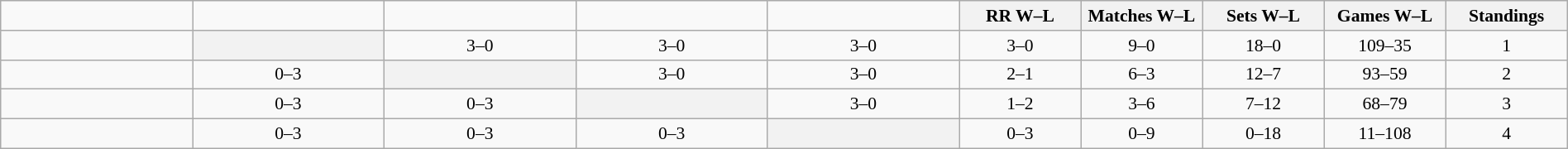<table class="wikitable" style="width: 100%; text-align:center; font-size:90%">
<tr>
<td width=130></td>
<td width=130></td>
<td width=130></td>
<td width=130></td>
<td width=130></td>
<th width=80>RR W–L</th>
<th width=80>Matches W–L</th>
<th width=80>Sets W–L</th>
<th width=80>Games W–L</th>
<th width=80>Standings</th>
</tr>
<tr>
<td style="text-align:left;"></td>
<th bgcolor="ededed"></th>
<td>3–0</td>
<td>3–0</td>
<td>3–0</td>
<td>3–0</td>
<td>9–0</td>
<td>18–0</td>
<td>109–35</td>
<td>1</td>
</tr>
<tr>
<td style="text-align:left;"></td>
<td>0–3</td>
<th bgcolor="ededed"></th>
<td>3–0</td>
<td>3–0</td>
<td>2–1</td>
<td>6–3</td>
<td>12–7</td>
<td>93–59</td>
<td>2</td>
</tr>
<tr>
<td style="text-align:left;"></td>
<td>0–3</td>
<td>0–3</td>
<th bgcolor="ededed"></th>
<td>3–0</td>
<td>1–2</td>
<td>3–6</td>
<td>7–12</td>
<td>68–79</td>
<td>3</td>
</tr>
<tr>
<td style="text-align:left;"></td>
<td>0–3</td>
<td>0–3</td>
<td>0–3</td>
<th bgcolor="ededed"></th>
<td>0–3</td>
<td>0–9</td>
<td>0–18</td>
<td>11–108</td>
<td>4</td>
</tr>
</table>
